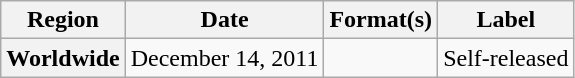<table class="wikitable plainrowheaders">
<tr>
<th scope="col">Region</th>
<th scope="col">Date</th>
<th scope="col">Format(s)</th>
<th scope="col">Label</th>
</tr>
<tr>
<th scope="row">Worldwide</th>
<td>December 14, 2011</td>
<td></td>
<td>Self-released</td>
</tr>
</table>
